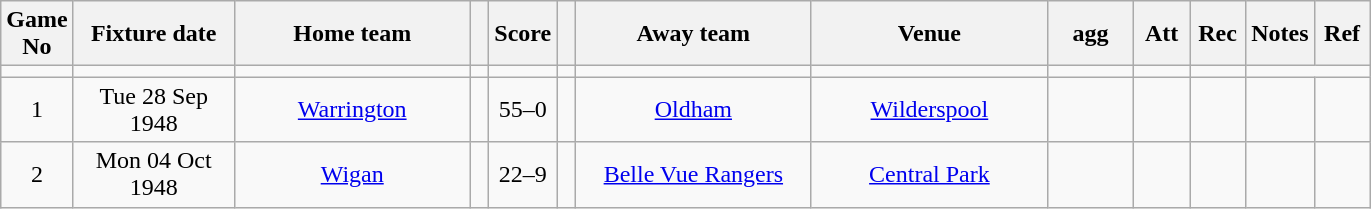<table class="wikitable" style="text-align:center;">
<tr>
<th width=20 abbr="No">Game No</th>
<th width=100 abbr="Date">Fixture date</th>
<th width=150 abbr="Home team">Home team</th>
<th width=5 abbr="space"></th>
<th width=20 abbr="Score">Score</th>
<th width=5 abbr="space"></th>
<th width=150 abbr="Away team">Away team</th>
<th width=150 abbr="Venue">Venue</th>
<th width=50 abbr="agg">agg</th>
<th width=30 abbr="Att">Att</th>
<th width=30 abbr="Rec">Rec</th>
<th width=20 abbr="Notes">Notes</th>
<th width=30 abbr="Ref">Ref</th>
</tr>
<tr>
<td></td>
<td></td>
<td></td>
<td></td>
<td></td>
<td></td>
<td></td>
<td></td>
<td></td>
<td></td>
<td></td>
</tr>
<tr>
<td>1</td>
<td>Tue 28 Sep 1948</td>
<td><a href='#'>Warrington</a></td>
<td></td>
<td>55–0</td>
<td></td>
<td><a href='#'>Oldham</a></td>
<td><a href='#'>Wilderspool</a></td>
<td></td>
<td></td>
<td></td>
<td></td>
<td></td>
</tr>
<tr>
<td>2</td>
<td>Mon 04 Oct 1948</td>
<td><a href='#'>Wigan</a></td>
<td></td>
<td>22–9</td>
<td></td>
<td><a href='#'>Belle Vue Rangers</a></td>
<td><a href='#'>Central Park</a></td>
<td></td>
<td></td>
<td></td>
<td></td>
<td></td>
</tr>
</table>
